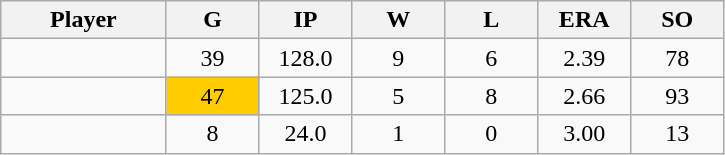<table class="wikitable sortable">
<tr>
<th bgcolor="#DDDDFF" width="16%">Player</th>
<th bgcolor="#DDDDFF" width="9%">G</th>
<th bgcolor="#DDDDFF" width="9%">IP</th>
<th bgcolor="#DDDDFF" width="9%">W</th>
<th bgcolor="#DDDDFF" width="9%">L</th>
<th bgcolor="#DDDDFF" width="9%">ERA</th>
<th bgcolor="#DDDDFF" width="9%">SO</th>
</tr>
<tr align="center">
<td></td>
<td>39</td>
<td>128.0</td>
<td>9</td>
<td>6</td>
<td>2.39</td>
<td>78</td>
</tr>
<tr align="center">
<td></td>
<td bgcolor="FFCC00">47</td>
<td>125.0</td>
<td>5</td>
<td>8</td>
<td>2.66</td>
<td>93</td>
</tr>
<tr align="center">
<td></td>
<td>8</td>
<td>24.0</td>
<td>1</td>
<td>0</td>
<td>3.00</td>
<td>13</td>
</tr>
</table>
